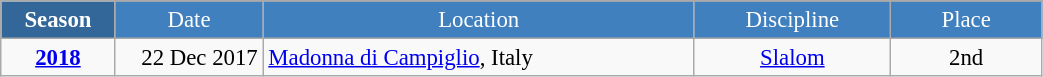<table class="wikitable" style="font-size:95%; text-align:center; border:grey solid 1px; border-collapse:collapse;" width="55%">
<tr style="background-color:#369; color:white;">
<td rowspan="2" colspan="1" width="2%"><strong>Season</strong></td>
</tr>
<tr style="background-color:#4180be; color:white;">
<td width="5%">Date</td>
<td width="15%">Location</td>
<td width="5%">Discipline</td>
<td width="5%">Place</td>
</tr>
<tr>
<td><strong><a href='#'>2018</a></strong></td>
<td align="right">22 Dec 2017</td>
<td align="left"> <a href='#'>Madonna di Campiglio</a>, Italy</td>
<td><a href='#'>Slalom</a></td>
<td>2nd</td>
</tr>
</table>
